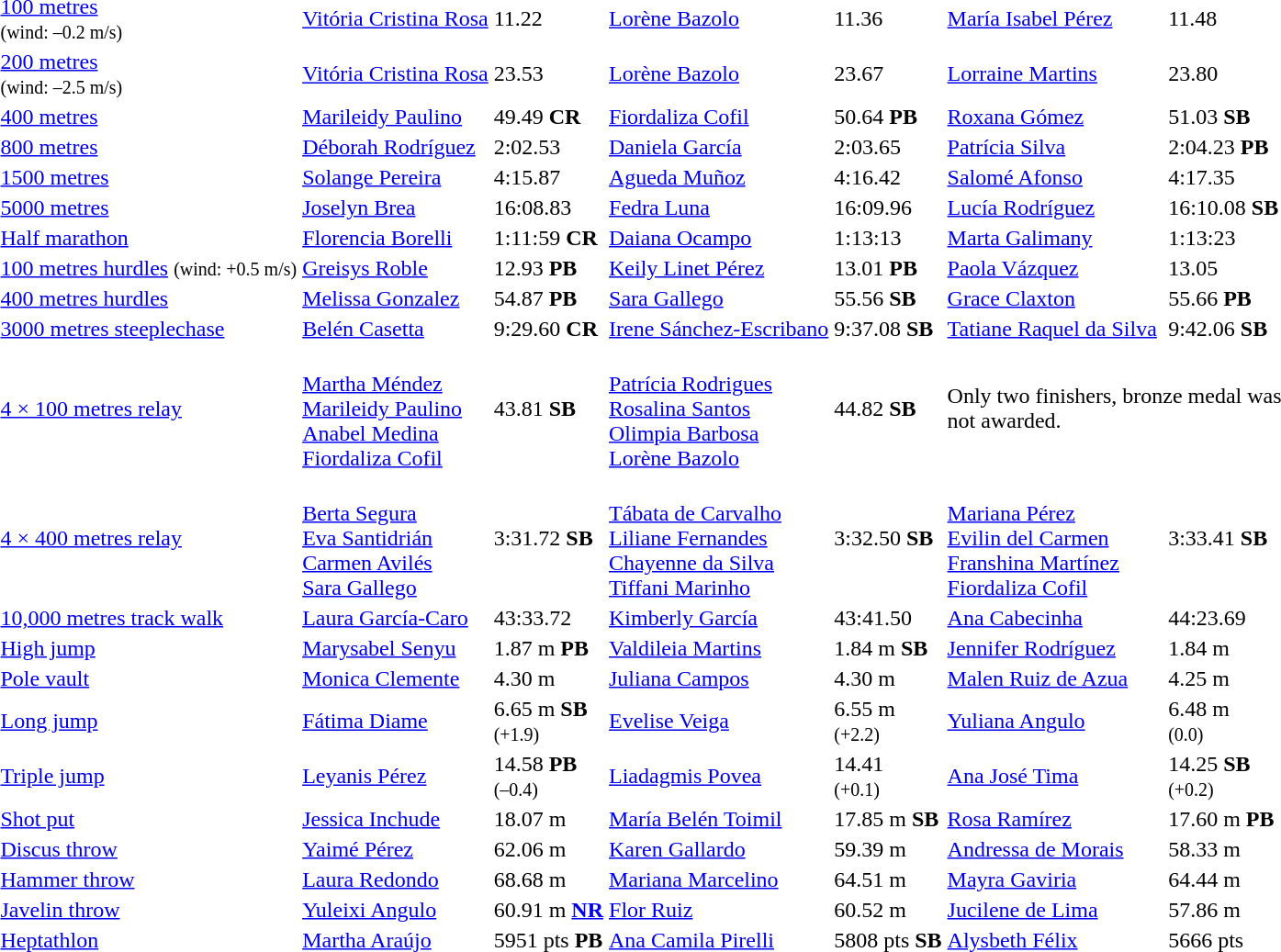<table>
<tr>
<td><a href='#'>100 metres</a> <small><br>(wind: –0.2 m/s)</small></td>
<td align=left><a href='#'>Vitória Cristina Rosa</a><br> </td>
<td>11.22</td>
<td align=left><a href='#'>Lorène Bazolo</a><br> </td>
<td>11.36</td>
<td align=left><a href='#'>María Isabel Pérez</a><br> </td>
<td>11.48</td>
</tr>
<tr>
<td><a href='#'>200 metres</a> <small><br>(wind: –2.5 m/s)</small></td>
<td align=left><a href='#'>Vitória Cristina Rosa</a><br> </td>
<td>23.53</td>
<td align=left><a href='#'>Lorène Bazolo</a><br> </td>
<td>23.67</td>
<td align=left><a href='#'>Lorraine Martins</a><br> </td>
<td>23.80</td>
</tr>
<tr>
<td><a href='#'>400 metres</a></td>
<td align=left><a href='#'>Marileidy Paulino</a><br> </td>
<td>49.49 <strong>CR</strong></td>
<td align=left><a href='#'>Fiordaliza Cofil</a><br> </td>
<td>50.64 <strong>PB</strong></td>
<td align=left><a href='#'>Roxana Gómez</a><br> </td>
<td>51.03 <strong>SB</strong></td>
</tr>
<tr>
<td><a href='#'>800 metres</a></td>
<td align=left><a href='#'>Déborah Rodríguez</a><br> </td>
<td>2:02.53</td>
<td align=left><a href='#'>Daniela García</a><br> </td>
<td>2:03.65</td>
<td align=left><a href='#'>Patrícia Silva</a><br> </td>
<td>2:04.23 <strong>PB</strong></td>
</tr>
<tr>
<td><a href='#'>1500 metres</a></td>
<td align=left><a href='#'>Solange Pereira</a><br> </td>
<td>4:15.87</td>
<td align=left><a href='#'>Agueda Muñoz</a><br> </td>
<td>4:16.42</td>
<td align=left><a href='#'>Salomé Afonso</a><br> </td>
<td>4:17.35</td>
</tr>
<tr>
<td><a href='#'>5000 metres</a></td>
<td align=left><a href='#'>Joselyn Brea</a><br> </td>
<td>16:08.83</td>
<td align=left><a href='#'>Fedra Luna</a><br> </td>
<td>16:09.96</td>
<td align=left><a href='#'>Lucía Rodríguez</a><br> </td>
<td>16:10.08 <strong>SB</strong></td>
</tr>
<tr>
<td><a href='#'>Half marathon</a></td>
<td align=left><a href='#'>Florencia Borelli</a><br> </td>
<td>1:11:59 <strong>CR</strong></td>
<td align=left><a href='#'>Daiana Ocampo</a><br> </td>
<td>1:13:13</td>
<td align=left><a href='#'>Marta Galimany</a><br> </td>
<td>1:13:23</td>
</tr>
<tr>
<td><a href='#'>100 metres hurdles</a> <small>(wind: +0.5 m/s)</small></td>
<td align=left><a href='#'>Greisys Roble</a><br> </td>
<td>12.93 <strong>PB</strong></td>
<td align=left><a href='#'>Keily Linet Pérez</a><br> </td>
<td>13.01 <strong>PB</strong></td>
<td align=left><a href='#'>Paola Vázquez</a><br> </td>
<td>13.05</td>
</tr>
<tr>
<td><a href='#'>400 metres hurdles</a></td>
<td align=left><a href='#'>Melissa Gonzalez</a><br> </td>
<td>54.87 <strong>PB</strong></td>
<td align=left><a href='#'>Sara Gallego</a><br> </td>
<td>55.56 <strong>SB</strong></td>
<td align=left><a href='#'>Grace Claxton</a><br> </td>
<td>55.66 <strong>PB</strong></td>
</tr>
<tr>
<td><a href='#'>3000 metres steeplechase</a></td>
<td align=left><a href='#'>Belén Casetta</a><br> </td>
<td>9:29.60 <strong>CR</strong></td>
<td align=left><a href='#'>Irene Sánchez-Escribano</a><br> </td>
<td>9:37.08 <strong>SB</strong></td>
<td align=left><a href='#'>Tatiane Raquel da Silva</a><br> </td>
<td>9:42.06 <strong>SB</strong></td>
</tr>
<tr>
<td><a href='#'>4 × 100 metres relay</a></td>
<td><br><a href='#'>Martha Méndez</a><br><a href='#'>Marileidy Paulino</a><br><a href='#'>Anabel Medina</a><br><a href='#'>Fiordaliza Cofil</a></td>
<td>43.81 <strong>SB</strong></td>
<td><br><a href='#'>Patrícia Rodrigues</a><br><a href='#'>Rosalina Santos</a><br><a href='#'>Olimpia Barbosa</a><br><a href='#'>Lorène Bazolo</a></td>
<td>44.82 <strong>SB</strong></td>
<td colspan=2>Only two finishers, bronze medal was<br>not awarded.</td>
</tr>
<tr>
<td><a href='#'>4 × 400 metres relay</a></td>
<td><br><a href='#'>Berta Segura</a><br><a href='#'>Eva Santidrián</a><br><a href='#'>Carmen Avilés</a><br><a href='#'>Sara Gallego</a></td>
<td>3:31.72 <strong>SB</strong></td>
<td><br><a href='#'>Tábata de Carvalho</a><br><a href='#'>Liliane Fernandes</a><br><a href='#'>Chayenne da Silva</a><br><a href='#'>Tiffani Marinho</a></td>
<td>3:32.50 <strong>SB</strong></td>
<td><br><a href='#'>Mariana Pérez</a><br><a href='#'>Evilin del Carmen</a><br><a href='#'>Franshina Martínez</a><br><a href='#'>Fiordaliza Cofil</a></td>
<td>3:33.41 <strong>SB</strong></td>
</tr>
<tr>
<td><a href='#'>10,000 metres track walk</a></td>
<td align=left><a href='#'>Laura García-Caro</a><br> </td>
<td>43:33.72</td>
<td align=left><a href='#'>Kimberly García</a><br> </td>
<td>43:41.50</td>
<td align=left><a href='#'>Ana Cabecinha</a><br> </td>
<td>44:23.69</td>
</tr>
<tr>
<td><a href='#'>High jump</a></td>
<td align=left><a href='#'>Marysabel Senyu</a><br> </td>
<td>1.87 m <strong>PB</strong></td>
<td align=left><a href='#'>Valdileia Martins</a><br> </td>
<td>1.84 m <strong>SB</strong></td>
<td align=left><a href='#'>Jennifer Rodríguez</a><br> </td>
<td>1.84 m</td>
</tr>
<tr>
<td><a href='#'>Pole vault</a></td>
<td align=left><a href='#'>Monica Clemente</a><br> </td>
<td>4.30 m</td>
<td align=left><a href='#'>Juliana Campos</a><br> </td>
<td>4.30 m</td>
<td align=left><a href='#'>Malen Ruiz de Azua</a><br> </td>
<td>4.25 m</td>
</tr>
<tr>
<td><a href='#'>Long jump</a></td>
<td align=left><a href='#'>Fátima Diame</a><br> </td>
<td>6.65 m <strong>SB</strong><br><small>(+1.9)</small></td>
<td align=left><a href='#'>Evelise Veiga</a><br> </td>
<td>6.55 m<br><small>(+2.2)</small></td>
<td align=left><a href='#'>Yuliana Angulo</a><br> </td>
<td>6.48 m<br><small>(0.0)</small></td>
</tr>
<tr>
<td><a href='#'>Triple jump</a></td>
<td align=left><a href='#'>Leyanis Pérez</a><br> </td>
<td>14.58 <strong>PB</strong><br><small>(–0.4)</small></td>
<td align=left><a href='#'>Liadagmis Povea</a><br> </td>
<td>14.41<br><small>(+0.1)</small></td>
<td align=left><a href='#'>Ana José Tima</a><br> </td>
<td>14.25 <strong>SB</strong><br><small>(+0.2)</small></td>
</tr>
<tr>
<td><a href='#'>Shot put</a></td>
<td align=left><a href='#'>Jessica Inchude</a><br> </td>
<td>18.07 m</td>
<td align=left><a href='#'>María Belén Toimil</a><br> </td>
<td>17.85 m <strong>SB</strong></td>
<td align=left><a href='#'>Rosa Ramírez</a><br> </td>
<td>17.60 m <strong>PB</strong></td>
</tr>
<tr>
<td><a href='#'>Discus throw</a></td>
<td align=left><a href='#'>Yaimé Pérez</a><br> </td>
<td>62.06 m</td>
<td align=left><a href='#'>Karen Gallardo</a><br> </td>
<td>59.39 m</td>
<td align=left><a href='#'>Andressa de Morais</a><br> </td>
<td>58.33 m</td>
</tr>
<tr>
<td><a href='#'>Hammer throw</a></td>
<td align=left><a href='#'>Laura Redondo</a><br> </td>
<td>68.68 m</td>
<td align=left><a href='#'>Mariana Marcelino</a><br> </td>
<td>64.51 m</td>
<td align=left><a href='#'>Mayra Gaviria</a><br> </td>
<td>64.44 m</td>
</tr>
<tr>
<td><a href='#'>Javelin throw</a></td>
<td align=left><a href='#'>Yuleixi Angulo</a><br> </td>
<td>60.91 m <strong><a href='#'>NR</a></strong></td>
<td align=left><a href='#'>Flor Ruiz</a><br> </td>
<td>60.52 m</td>
<td align=left><a href='#'>Jucilene de Lima</a><br> </td>
<td>57.86 m</td>
</tr>
<tr>
<td><a href='#'>Heptathlon</a></td>
<td align=left><a href='#'>Martha Araújo</a><br> </td>
<td>5951 pts <strong>PB</strong></td>
<td align=left><a href='#'>Ana Camila Pirelli</a><br> </td>
<td>5808 pts <strong>SB</strong></td>
<td align=left><a href='#'>Alysbeth Félix</a><br> </td>
<td>5666 pts</td>
</tr>
</table>
